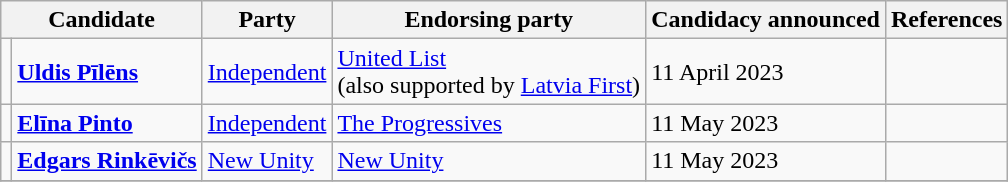<table class="vertical-align-top wikitable">
<tr>
<th scope=colgroup colspan=2>Candidate</th>
<th scope=col>Party</th>
<th scope=col>Endorsing party</th>
<th scope=col>Candidacy announced</th>
<th scope=col>References</th>
</tr>
<tr>
<td></td>
<td><strong><a href='#'>Uldis Pīlēns</a></strong><br></td>
<td><a href='#'>Independent</a></td>
<td><a href='#'>United List</a><br>(also supported by <a href='#'>Latvia First</a>)</td>
<td>11 April 2023</td>
<td style="text-align:center"></td>
</tr>
<tr>
<td></td>
<td><strong><a href='#'>Elīna Pinto</a></strong><br></td>
<td><a href='#'>Independent</a></td>
<td><a href='#'>The Progressives</a></td>
<td>11 May 2023</td>
<td style="text-align:center"></td>
</tr>
<tr>
<td></td>
<td><strong><a href='#'>Edgars Rinkēvičs</a></strong><br></td>
<td><a href='#'>New Unity</a></td>
<td><a href='#'>New Unity</a></td>
<td>11 May 2023</td>
<td style="text-align:center"></td>
</tr>
<tr>
</tr>
</table>
